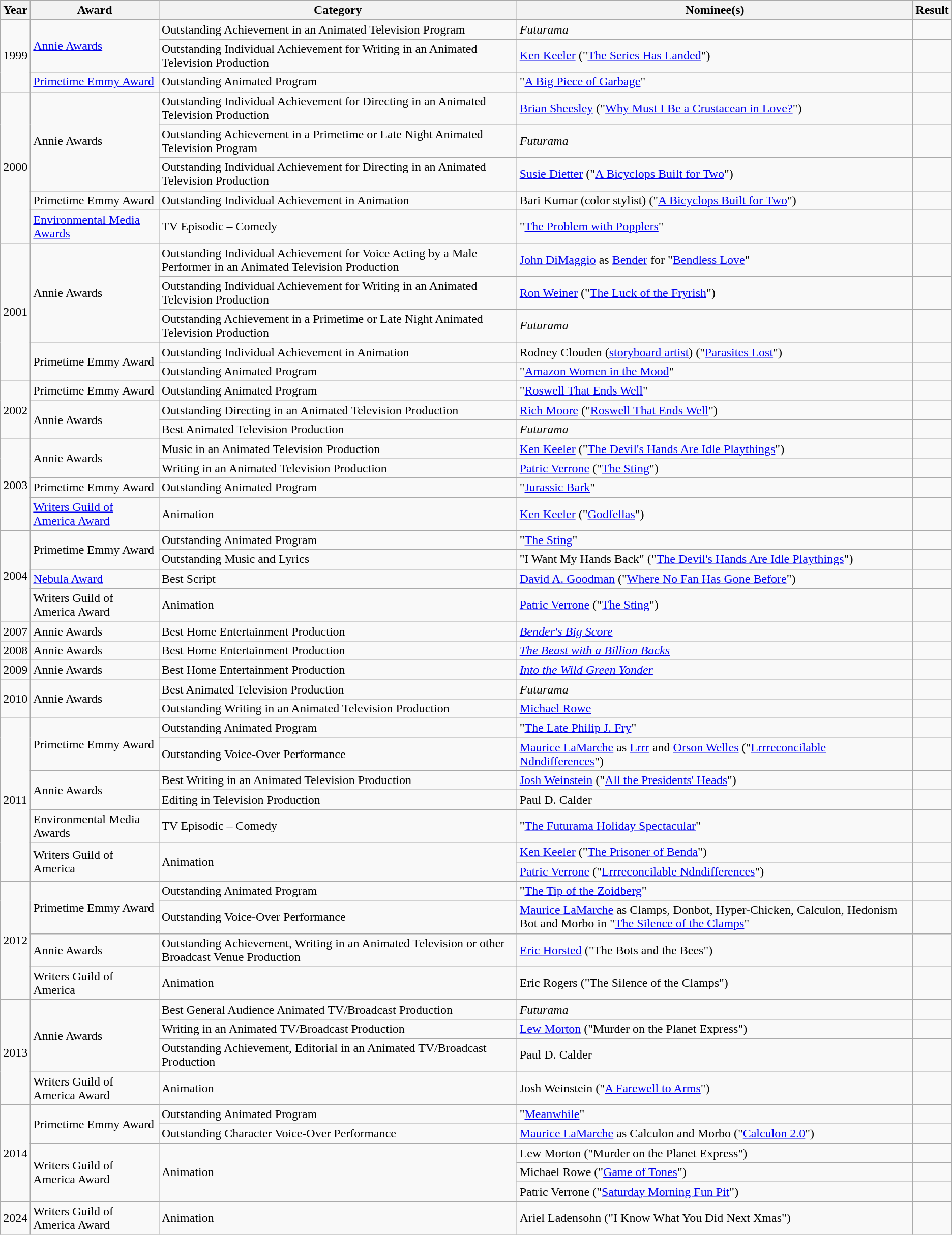<table class="wikitable sortable plainrowheaders">
<tr>
<th scope="col">Year</th>
<th scope="col">Award</th>
<th scope="col">Category</th>
<th scope="col">Nominee(s)</th>
<th scope="col">Result</th>
</tr>
<tr>
<td rowspan="3">1999</td>
<td rowspan="2"><a href='#'>Annie Awards</a></td>
<td>Outstanding Achievement in an Animated Television Program</td>
<td><em>Futurama</em></td>
<td></td>
</tr>
<tr>
<td>Outstanding Individual Achievement for Writing in an Animated Television Production</td>
<td><a href='#'>Ken Keeler</a> ("<a href='#'>The Series Has Landed</a>")</td>
<td></td>
</tr>
<tr>
<td><a href='#'>Primetime Emmy Award</a></td>
<td>Outstanding Animated Program</td>
<td>"<a href='#'>A Big Piece of Garbage</a>"</td>
<td></td>
</tr>
<tr>
<td rowspan="5">2000</td>
<td rowspan="3">Annie Awards</td>
<td>Outstanding Individual Achievement for Directing in an Animated Television Production</td>
<td><a href='#'>Brian Sheesley</a> ("<a href='#'>Why Must I Be a Crustacean in Love?</a>")</td>
<td></td>
</tr>
<tr>
<td>Outstanding Achievement in a Primetime or Late Night Animated Television Program</td>
<td><em>Futurama</em></td>
<td></td>
</tr>
<tr>
<td>Outstanding Individual Achievement for Directing in an Animated Television Production</td>
<td><a href='#'>Susie Dietter</a> ("<a href='#'>A Bicyclops Built for Two</a>")</td>
<td></td>
</tr>
<tr>
<td>Primetime Emmy Award</td>
<td>Outstanding Individual Achievement in Animation</td>
<td>Bari Kumar (color stylist) ("<a href='#'>A Bicyclops Built for Two</a>")</td>
<td></td>
</tr>
<tr>
<td><a href='#'>Environmental Media Awards</a></td>
<td>TV Episodic – Comedy</td>
<td>"<a href='#'>The Problem with Popplers</a>"</td>
<td></td>
</tr>
<tr>
<td rowspan="5">2001</td>
<td rowspan="3">Annie Awards</td>
<td>Outstanding Individual Achievement for Voice Acting by a Male Performer in an Animated Television Production</td>
<td><a href='#'>John DiMaggio</a> as <a href='#'>Bender</a> for "<a href='#'>Bendless Love</a>"</td>
<td></td>
</tr>
<tr>
<td>Outstanding Individual Achievement for Writing in an Animated Television Production</td>
<td><a href='#'>Ron Weiner</a> ("<a href='#'>The Luck of the Fryrish</a>")</td>
<td></td>
</tr>
<tr>
<td>Outstanding Achievement in a Primetime or Late Night Animated Television Production</td>
<td><em>Futurama</em></td>
<td></td>
</tr>
<tr>
<td rowspan="2">Primetime Emmy Award</td>
<td>Outstanding Individual Achievement in Animation</td>
<td>Rodney Clouden (<a href='#'>storyboard artist</a>) ("<a href='#'>Parasites Lost</a>")</td>
<td></td>
</tr>
<tr>
<td>Outstanding Animated Program</td>
<td>"<a href='#'>Amazon Women in the Mood</a>"</td>
<td></td>
</tr>
<tr>
<td rowspan="3">2002</td>
<td>Primetime Emmy Award</td>
<td>Outstanding Animated Program</td>
<td>"<a href='#'>Roswell That Ends Well</a>"</td>
<td></td>
</tr>
<tr>
<td rowspan="2">Annie Awards</td>
<td>Outstanding Directing in an Animated Television Production</td>
<td><a href='#'>Rich Moore</a> ("<a href='#'>Roswell That Ends Well</a>")</td>
<td></td>
</tr>
<tr>
<td>Best Animated Television Production</td>
<td><em>Futurama</em></td>
<td></td>
</tr>
<tr>
<td rowspan="4">2003</td>
<td rowspan="2">Annie Awards</td>
<td>Music in an Animated Television Production</td>
<td><a href='#'>Ken Keeler</a> ("<a href='#'>The Devil's Hands Are Idle Playthings</a>")</td>
<td></td>
</tr>
<tr>
<td>Writing in an Animated Television Production</td>
<td><a href='#'>Patric Verrone</a> ("<a href='#'>The Sting</a>")</td>
<td></td>
</tr>
<tr>
<td>Primetime Emmy Award</td>
<td>Outstanding Animated Program</td>
<td>"<a href='#'>Jurassic Bark</a>"</td>
<td></td>
</tr>
<tr>
<td><a href='#'>Writers Guild of America Award</a></td>
<td>Animation</td>
<td><a href='#'>Ken Keeler</a> ("<a href='#'>Godfellas</a>")</td>
<td></td>
</tr>
<tr>
<td rowspan="4">2004</td>
<td rowspan="2">Primetime Emmy Award</td>
<td>Outstanding Animated Program</td>
<td>"<a href='#'>The Sting</a>"</td>
<td></td>
</tr>
<tr>
<td>Outstanding Music and Lyrics</td>
<td>"I Want My Hands Back" ("<a href='#'>The Devil's Hands Are Idle Playthings</a>")</td>
<td></td>
</tr>
<tr>
<td><a href='#'>Nebula Award</a></td>
<td>Best Script</td>
<td><a href='#'>David A. Goodman</a> ("<a href='#'>Where No Fan Has Gone Before</a>")</td>
<td></td>
</tr>
<tr>
<td>Writers Guild of America Award</td>
<td>Animation</td>
<td><a href='#'>Patric Verrone</a> ("<a href='#'>The Sting</a>")</td>
<td></td>
</tr>
<tr>
<td>2007</td>
<td>Annie Awards</td>
<td>Best Home Entertainment Production</td>
<td><em><a href='#'>Bender's Big Score</a></em></td>
<td></td>
</tr>
<tr>
<td>2008</td>
<td>Annie Awards</td>
<td>Best Home Entertainment Production</td>
<td><em><a href='#'>The Beast with a Billion Backs</a></em></td>
<td></td>
</tr>
<tr>
<td>2009</td>
<td>Annie Awards</td>
<td>Best Home Entertainment Production</td>
<td><em><a href='#'>Into the Wild Green Yonder</a></em></td>
<td></td>
</tr>
<tr>
<td rowspan="2">2010</td>
<td rowspan="2">Annie Awards</td>
<td>Best Animated Television Production</td>
<td><em>Futurama</em></td>
<td></td>
</tr>
<tr>
<td>Outstanding Writing in an Animated Television Production</td>
<td><a href='#'>Michael Rowe</a></td>
<td></td>
</tr>
<tr>
<td rowspan="7">2011</td>
<td rowspan="2">Primetime Emmy Award</td>
<td>Outstanding Animated Program</td>
<td>"<a href='#'>The Late Philip J. Fry</a>"</td>
<td></td>
</tr>
<tr>
<td>Outstanding Voice-Over Performance</td>
<td><a href='#'>Maurice LaMarche</a> as <a href='#'>Lrrr</a> and <a href='#'>Orson Welles</a> ("<a href='#'>Lrrreconcilable Ndndifferences</a>")</td>
<td></td>
</tr>
<tr>
<td rowspan="2">Annie Awards</td>
<td>Best Writing in an Animated Television Production</td>
<td><a href='#'>Josh Weinstein</a> ("<a href='#'>All the Presidents' Heads</a>")</td>
<td></td>
</tr>
<tr>
<td>Editing in Television Production</td>
<td>Paul D. Calder</td>
<td></td>
</tr>
<tr>
<td>Environmental Media Awards</td>
<td>TV Episodic – Comedy</td>
<td>"<a href='#'>The Futurama Holiday Spectacular</a>"</td>
<td></td>
</tr>
<tr>
<td rowspan="2">Writers Guild of America</td>
<td rowspan="2">Animation</td>
<td><a href='#'>Ken Keeler</a> ("<a href='#'>The Prisoner of Benda</a>")</td>
<td></td>
</tr>
<tr>
<td><a href='#'>Patric Verrone</a> ("<a href='#'>Lrrreconcilable Ndndifferences</a>")</td>
<td></td>
</tr>
<tr>
<td rowspan="4">2012</td>
<td rowspan="2">Primetime Emmy Award</td>
<td>Outstanding Animated Program</td>
<td>"<a href='#'>The Tip of the Zoidberg</a>"</td>
<td></td>
</tr>
<tr>
<td>Outstanding Voice-Over Performance</td>
<td><a href='#'>Maurice LaMarche</a> as Clamps, Donbot, Hyper-Chicken, Calculon, Hedonism Bot and Morbo in "<a href='#'>The Silence of the Clamps</a>"</td>
<td></td>
</tr>
<tr>
<td>Annie Awards</td>
<td>Outstanding Achievement, Writing in an Animated Television or other Broadcast Venue Production</td>
<td><a href='#'>Eric Horsted</a> ("The Bots and the Bees")</td>
<td></td>
</tr>
<tr>
<td>Writers Guild of America</td>
<td>Animation</td>
<td>Eric Rogers ("The Silence of the Clamps")</td>
<td></td>
</tr>
<tr>
<td rowspan="4">2013</td>
<td rowspan="3">Annie Awards</td>
<td>Best General Audience Animated TV/Broadcast Production</td>
<td><em>Futurama</em></td>
<td></td>
</tr>
<tr>
<td>Writing in an Animated TV/Broadcast Production</td>
<td><a href='#'>Lew Morton</a> ("Murder on the Planet Express")</td>
<td></td>
</tr>
<tr>
<td>Outstanding Achievement, Editorial in an Animated TV/Broadcast Production</td>
<td>Paul D. Calder</td>
<td></td>
</tr>
<tr>
<td>Writers Guild of America Award</td>
<td>Animation</td>
<td>Josh Weinstein ("<a href='#'>A Farewell to Arms</a>")</td>
<td></td>
</tr>
<tr>
<td rowspan="5">2014</td>
<td rowspan="2">Primetime Emmy Award</td>
<td>Outstanding Animated Program</td>
<td>"<a href='#'>Meanwhile</a>"</td>
<td></td>
</tr>
<tr>
<td>Outstanding Character Voice-Over Performance</td>
<td><a href='#'>Maurice LaMarche</a> as Calculon and Morbo ("<a href='#'>Calculon 2.0</a>")</td>
<td></td>
</tr>
<tr>
<td rowspan="3">Writers Guild of America Award</td>
<td rowspan="3">Animation</td>
<td>Lew Morton ("Murder on the Planet Express")</td>
<td></td>
</tr>
<tr>
<td>Michael Rowe ("<a href='#'>Game of Tones</a>")</td>
<td></td>
</tr>
<tr>
<td>Patric Verrone ("<a href='#'>Saturday Morning Fun Pit</a>")</td>
<td></td>
</tr>
<tr>
<td>2024</td>
<td>Writers Guild of America Award</td>
<td>Animation</td>
<td>Ariel Ladensohn ("I Know What You Did Next Xmas")</td>
<td></td>
</tr>
</table>
